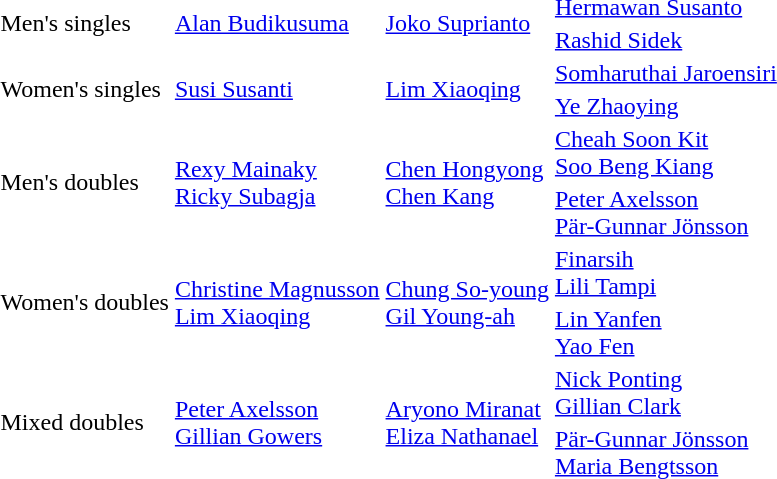<table>
<tr>
<td rowspan=2>Men's singles</td>
<td rowspan=2> <a href='#'>Alan Budikusuma</a></td>
<td rowspan=2> <a href='#'>Joko Suprianto</a></td>
<td> <a href='#'>Hermawan Susanto</a></td>
</tr>
<tr>
<td> <a href='#'>Rashid Sidek</a></td>
</tr>
<tr>
<td rowspan=2>Women's singles</td>
<td rowspan=2> <a href='#'>Susi Susanti</a></td>
<td rowspan=2> <a href='#'>Lim Xiaoqing</a></td>
<td> <a href='#'>Somharuthai Jaroensiri</a></td>
</tr>
<tr>
<td> <a href='#'>Ye Zhaoying</a></td>
</tr>
<tr>
<td rowspan=2>Men's doubles</td>
<td rowspan=2> <a href='#'>Rexy Mainaky</a> <br>  <a href='#'>Ricky Subagja</a></td>
<td rowspan=2> <a href='#'>Chen Hongyong</a> <br>  <a href='#'>Chen Kang</a></td>
<td> <a href='#'>Cheah Soon Kit</a> <br>  <a href='#'>Soo Beng Kiang</a></td>
</tr>
<tr>
<td> <a href='#'>Peter Axelsson</a> <br>  <a href='#'>Pär-Gunnar Jönsson</a></td>
</tr>
<tr>
<td rowspan=2>Women's doubles</td>
<td rowspan=2> <a href='#'>Christine Magnusson</a> <br>  <a href='#'>Lim Xiaoqing</a></td>
<td rowspan=2> <a href='#'>Chung So-young</a> <br>  <a href='#'>Gil Young-ah</a></td>
<td> <a href='#'>Finarsih</a> <br>  <a href='#'>Lili Tampi</a></td>
</tr>
<tr>
<td> <a href='#'>Lin Yanfen</a> <br>  <a href='#'>Yao Fen</a></td>
</tr>
<tr>
<td rowspan=2>Mixed doubles</td>
<td rowspan=2> <a href='#'>Peter Axelsson</a><br>  <a href='#'>Gillian Gowers</a></td>
<td rowspan=2> <a href='#'>Aryono Miranat</a> <br>  <a href='#'>Eliza Nathanael</a></td>
<td> <a href='#'>Nick Ponting</a> <br>  <a href='#'>Gillian Clark</a></td>
</tr>
<tr>
<td> <a href='#'>Pär-Gunnar Jönsson</a> <br>  <a href='#'>Maria Bengtsson</a></td>
</tr>
</table>
